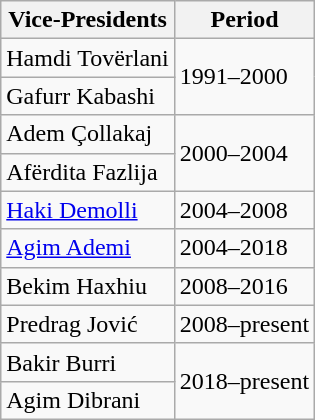<table class="wikitable">
<tr>
<th>Vice-Presidents</th>
<th>Period</th>
</tr>
<tr>
<td> Hamdi Tovërlani</td>
<td rowspan="2">1991–2000</td>
</tr>
<tr>
<td> Gafurr Kabashi</td>
</tr>
<tr>
<td> Adem Çollakaj</td>
<td rowspan="2">2000–2004</td>
</tr>
<tr>
<td> Afërdita Fazlija</td>
</tr>
<tr>
<td> <a href='#'>Haki Demolli</a></td>
<td>2004–2008</td>
</tr>
<tr>
<td> <a href='#'>Agim Ademi</a></td>
<td>2004–2018</td>
</tr>
<tr>
<td> Bekim Haxhiu</td>
<td>2008–2016</td>
</tr>
<tr>
<td> Predrag Jović</td>
<td>2008–present</td>
</tr>
<tr>
<td> Bakir Burri</td>
<td rowspan="2">2018–present</td>
</tr>
<tr>
<td> Agim Dibrani</td>
</tr>
</table>
